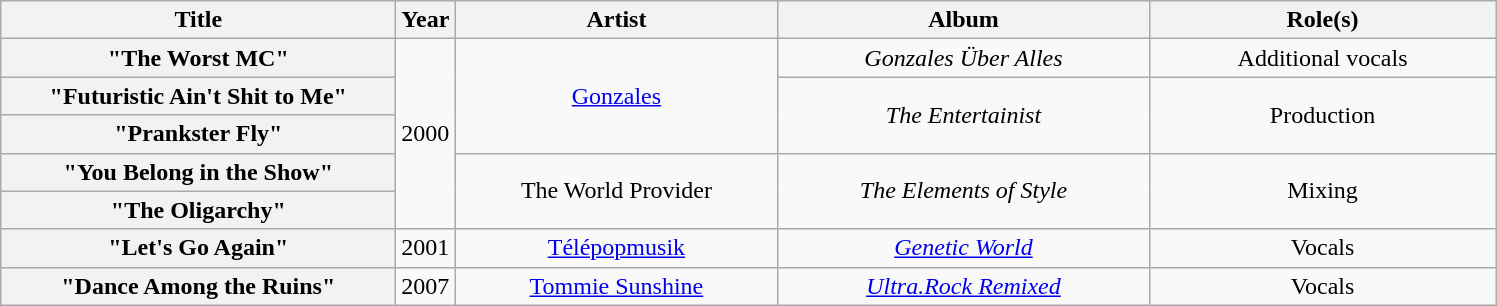<table class="wikitable plainrowheaders" style="text-align:center;">
<tr>
<th scope="col" style="width:16em;">Title</th>
<th scope="col">Year</th>
<th scope="col" style="width:13em;">Artist</th>
<th scope="col" style="width:15em;">Album</th>
<th scope="col" style="width:14em;">Role(s)</th>
</tr>
<tr>
<th scope="row">"The Worst MC"</th>
<td rowspan="5">2000</td>
<td rowspan="3"><a href='#'>Gonzales</a></td>
<td><em>Gonzales Über Alles</em></td>
<td>Additional vocals</td>
</tr>
<tr>
<th scope="row">"Futuristic Ain't Shit to Me"</th>
<td rowspan="2"><em>The Entertainist</em></td>
<td rowspan="2">Production</td>
</tr>
<tr>
<th scope="row">"Prankster Fly"</th>
</tr>
<tr>
<th scope="row">"You Belong in the Show"</th>
<td rowspan="2">The World Provider</td>
<td rowspan="2"><em>The Elements of Style</em></td>
<td rowspan="2">Mixing</td>
</tr>
<tr>
<th scope="row">"The Oligarchy"</th>
</tr>
<tr>
<th scope="row">"Let's Go Again"</th>
<td>2001</td>
<td><a href='#'>Télépopmusik</a></td>
<td><em><a href='#'>Genetic World</a></em></td>
<td>Vocals</td>
</tr>
<tr>
<th scope="row">"Dance Among the Ruins"</th>
<td>2007</td>
<td><a href='#'>Tommie Sunshine</a></td>
<td><em><a href='#'>Ultra.Rock Remixed</a></em></td>
<td>Vocals</td>
</tr>
</table>
